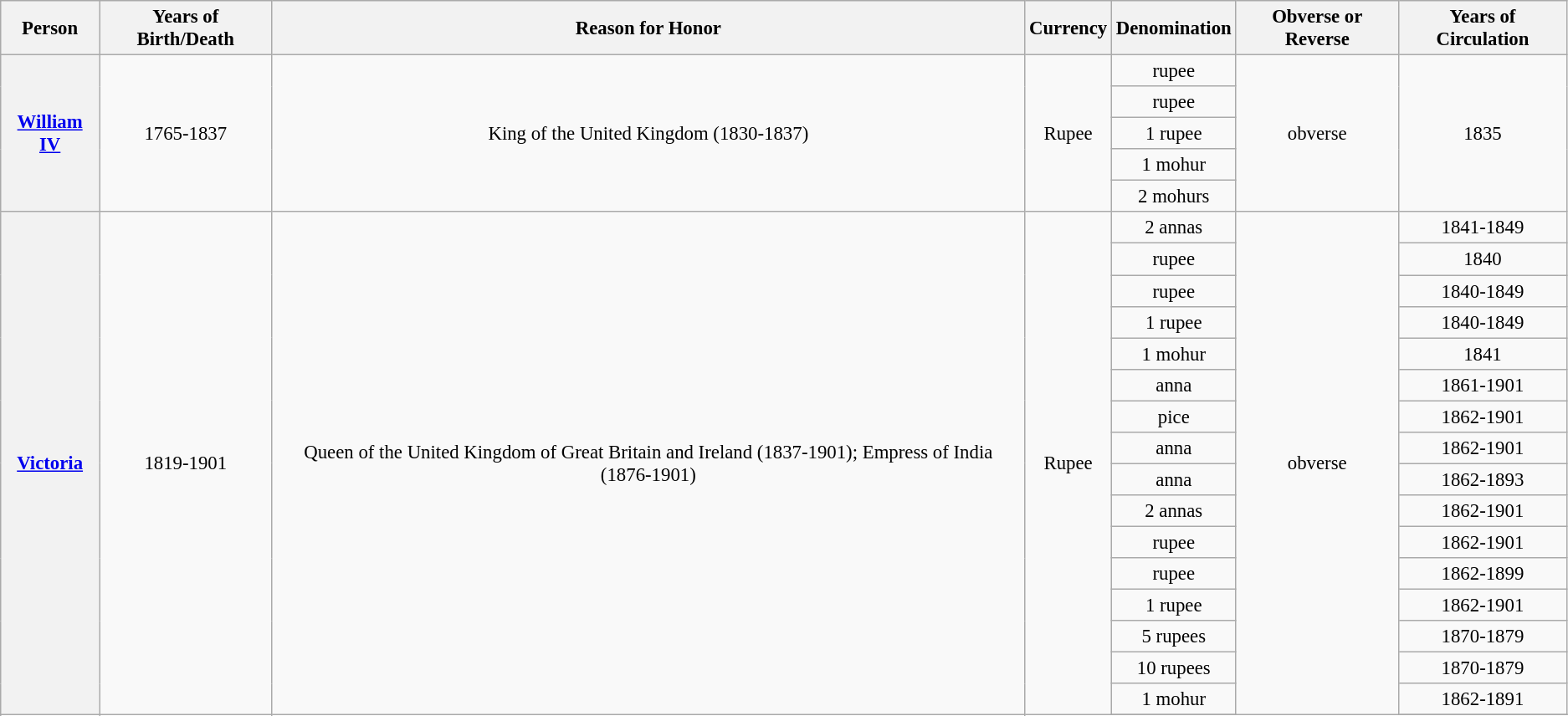<table class="wikitable" style="font-size:95%; text-align:center;">
<tr>
<th>Person</th>
<th>Years of Birth/Death</th>
<th>Reason for Honor</th>
<th>Currency</th>
<th>Denomination</th>
<th>Obverse or Reverse</th>
<th>Years of Circulation</th>
</tr>
<tr>
<th rowspan="5"><a href='#'>William IV</a></th>
<td rowspan="5">1765-1837</td>
<td rowspan="5">King of the United Kingdom (1830-1837)</td>
<td rowspan="5">Rupee</td>
<td> rupee</td>
<td rowspan="5">obverse</td>
<td rowspan="5">1835</td>
</tr>
<tr>
<td> rupee</td>
</tr>
<tr>
<td>1 rupee</td>
</tr>
<tr>
<td>1 mohur</td>
</tr>
<tr>
<td>2 mohurs</td>
</tr>
<tr>
<th rowspan="34"><a href='#'>Victoria</a></th>
<td rowspan="34">1819-1901</td>
<td rowspan="34">Queen of the United Kingdom of Great Britain and Ireland (1837-1901); Empress of India (1876-1901)</td>
<td rowspan="34">Rupee</td>
<td>2 annas</td>
<td rowspan="34">obverse</td>
<td>1841-1849</td>
</tr>
<tr>
<td> rupee</td>
<td>1840</td>
</tr>
<tr>
<td> rupee</td>
<td>1840-1849</td>
</tr>
<tr>
<td>1 rupee</td>
<td>1840-1849</td>
</tr>
<tr>
<td>1 mohur</td>
<td>1841</td>
</tr>
<tr>
<td> anna</td>
<td>1861-1901</td>
</tr>
<tr>
<td> pice</td>
<td>1862-1901</td>
</tr>
<tr>
<td> anna</td>
<td>1862-1901</td>
</tr>
<tr>
<td> anna</td>
<td>1862-1893</td>
</tr>
<tr>
<td>2 annas</td>
<td>1862-1901</td>
</tr>
<tr>
<td> rupee</td>
<td>1862-1901</td>
</tr>
<tr>
<td> rupee</td>
<td>1862-1899</td>
</tr>
<tr>
<td>1 rupee</td>
<td>1862-1901</td>
</tr>
<tr>
<td>5 rupees</td>
<td>1870-1879</td>
</tr>
<tr>
<td>10 rupees</td>
<td>1870-1879</td>
</tr>
<tr>
<td>1 mohur</td>
<td>1862-1891</td>
</tr>
<tr>
</tr>
</table>
